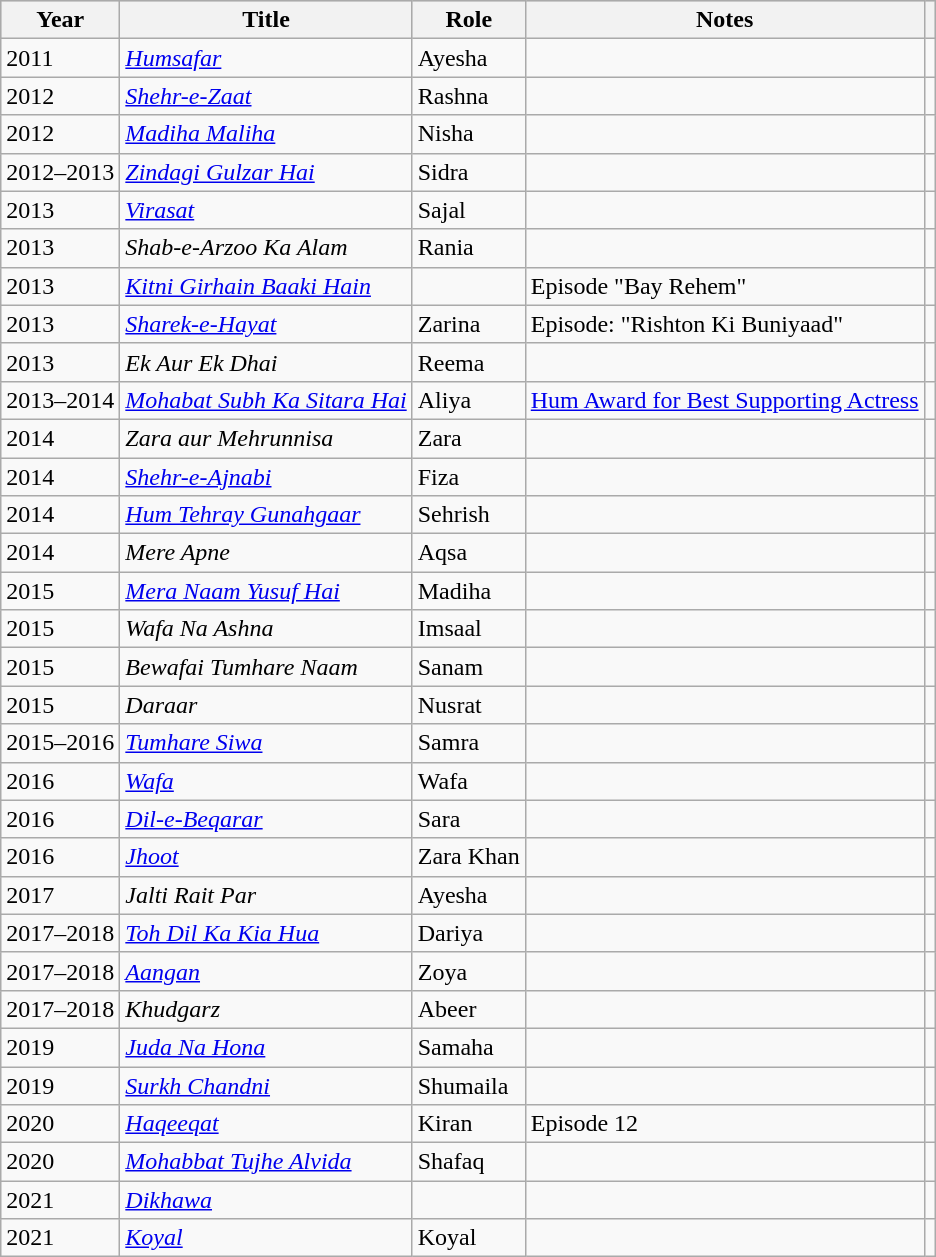<table class=wikitable>
<tr style="background:#ccc; text-align:center;">
<th>Year</th>
<th>Title</th>
<th>Role</th>
<th>Notes</th>
<th></th>
</tr>
<tr>
<td>2011</td>
<td><em><a href='#'>Humsafar</a></em></td>
<td>Ayesha</td>
<td></td>
<td></td>
</tr>
<tr>
<td>2012</td>
<td><em><a href='#'>Shehr-e-Zaat</a></em></td>
<td>Rashna</td>
<td></td>
<td></td>
</tr>
<tr>
<td>2012</td>
<td><em><a href='#'>Madiha Maliha</a></em></td>
<td>Nisha</td>
<td></td>
<td></td>
</tr>
<tr>
<td>2012–2013</td>
<td><em><a href='#'>Zindagi Gulzar Hai</a></em></td>
<td>Sidra</td>
<td></td>
<td></td>
</tr>
<tr>
<td>2013</td>
<td><em><a href='#'>Virasat</a></em></td>
<td>Sajal</td>
<td></td>
<td></td>
</tr>
<tr>
<td>2013</td>
<td><em>Shab-e-Arzoo Ka Alam</em></td>
<td>Rania</td>
<td></td>
<td></td>
</tr>
<tr>
<td>2013</td>
<td><em><a href='#'>Kitni Girhain Baaki Hain</a></em></td>
<td></td>
<td>Episode "Bay Rehem"</td>
<td></td>
</tr>
<tr>
<td>2013</td>
<td><em><a href='#'>Sharek-e-Hayat</a></em></td>
<td>Zarina</td>
<td>Episode: "Rishton Ki Buniyaad"</td>
<td></td>
</tr>
<tr>
<td>2013</td>
<td><em>Ek Aur Ek Dhai</em></td>
<td>Reema</td>
<td></td>
<td></td>
</tr>
<tr>
<td>2013–2014</td>
<td><em><a href='#'>Mohabat Subh Ka Sitara Hai</a></em></td>
<td>Aliya</td>
<td><a href='#'>Hum Award for Best Supporting Actress</a></td>
<td></td>
</tr>
<tr>
<td>2014</td>
<td><em>Zara aur Mehrunnisa</em></td>
<td>Zara</td>
<td></td>
<td></td>
</tr>
<tr>
<td>2014</td>
<td><em><a href='#'>Shehr-e-Ajnabi</a></em></td>
<td>Fiza</td>
<td></td>
<td></td>
</tr>
<tr>
<td>2014</td>
<td><em><a href='#'>Hum Tehray Gunahgaar</a></em></td>
<td>Sehrish</td>
<td></td>
<td></td>
</tr>
<tr>
<td>2014</td>
<td><em>Mere Apne</em></td>
<td>Aqsa</td>
<td></td>
<td></td>
</tr>
<tr>
<td>2015</td>
<td><em><a href='#'>Mera Naam Yusuf Hai</a></em></td>
<td>Madiha</td>
<td></td>
<td></td>
</tr>
<tr>
<td>2015</td>
<td><em>Wafa Na Ashna</em></td>
<td>Imsaal</td>
<td></td>
<td></td>
</tr>
<tr>
<td>2015</td>
<td><em>Bewafai Tumhare Naam</em></td>
<td>Sanam</td>
<td></td>
<td></td>
</tr>
<tr>
<td>2015</td>
<td><em>Daraar</em></td>
<td>Nusrat</td>
<td></td>
<td></td>
</tr>
<tr>
<td>2015–2016</td>
<td><em><a href='#'>Tumhare Siwa</a></em></td>
<td>Samra</td>
<td></td>
<td></td>
</tr>
<tr>
<td>2016</td>
<td><em><a href='#'>Wafa</a></em></td>
<td>Wafa</td>
<td></td>
<td></td>
</tr>
<tr>
<td>2016</td>
<td><em><a href='#'>Dil-e-Beqarar</a></em></td>
<td>Sara</td>
<td></td>
<td></td>
</tr>
<tr>
<td>2016</td>
<td><em><a href='#'>Jhoot</a></em></td>
<td>Zara Khan</td>
<td></td>
<td></td>
</tr>
<tr>
<td>2017</td>
<td><em>Jalti Rait Par</em></td>
<td>Ayesha</td>
<td></td>
<td></td>
</tr>
<tr>
<td>2017–2018</td>
<td><em><a href='#'>Toh Dil Ka Kia Hua</a></em></td>
<td>Dariya</td>
<td></td>
<td></td>
</tr>
<tr>
<td>2017–2018</td>
<td><em><a href='#'>Aangan</a></em></td>
<td>Zoya</td>
<td></td>
<td></td>
</tr>
<tr>
<td>2017–2018</td>
<td><em>Khudgarz</em></td>
<td>Abeer</td>
<td></td>
<td></td>
</tr>
<tr>
<td>2019</td>
<td><em><a href='#'>Juda Na Hona</a></em></td>
<td>Samaha</td>
<td></td>
<td></td>
</tr>
<tr>
<td>2019</td>
<td><em><a href='#'>Surkh Chandni</a></em></td>
<td>Shumaila</td>
<td></td>
<td></td>
</tr>
<tr>
<td>2020</td>
<td><em><a href='#'>Haqeeqat</a></em></td>
<td>Kiran</td>
<td>Episode 12</td>
<td></td>
</tr>
<tr>
<td>2020</td>
<td><em><a href='#'>Mohabbat Tujhe Alvida</a></em></td>
<td>Shafaq</td>
<td></td>
<td></td>
</tr>
<tr>
<td>2021</td>
<td><em><a href='#'>Dikhawa</a></em></td>
<td></td>
<td></td>
<td></td>
</tr>
<tr>
<td>2021</td>
<td><em><a href='#'>Koyal</a></em></td>
<td>Koyal</td>
<td></td>
<td></td>
</tr>
</table>
